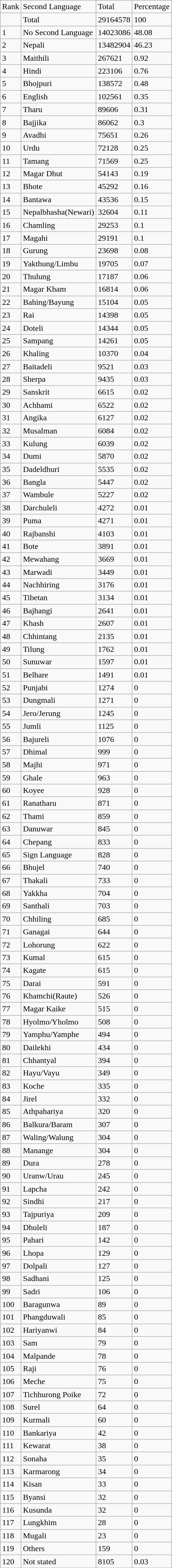<table class="wikitable">
<tr>
<td>Rank</td>
<td>Second Language</td>
<td>Total</td>
<td>Percentage</td>
</tr>
<tr>
<td></td>
<td>Total</td>
<td>29164578</td>
<td>100</td>
</tr>
<tr>
<td>1</td>
<td>No Second Language</td>
<td>14023086</td>
<td>48.08</td>
</tr>
<tr>
<td>2</td>
<td>Nepali</td>
<td>13482904</td>
<td>46.23</td>
</tr>
<tr>
<td>3</td>
<td>Maithili</td>
<td>267621</td>
<td>0.92</td>
</tr>
<tr>
<td>4</td>
<td>Hindi</td>
<td>223106</td>
<td>0.76</td>
</tr>
<tr>
<td>5</td>
<td>Bhojpuri</td>
<td>138572</td>
<td>0.48</td>
</tr>
<tr>
<td>6</td>
<td>English</td>
<td>102561</td>
<td>0.35</td>
</tr>
<tr>
<td>7</td>
<td>Tharu</td>
<td>89606</td>
<td>0.31</td>
</tr>
<tr>
<td>8</td>
<td>Bajjika</td>
<td>86062</td>
<td>0.3</td>
</tr>
<tr>
<td>9</td>
<td>Avadhi</td>
<td>75651</td>
<td>0.26</td>
</tr>
<tr>
<td>10</td>
<td>Urdu</td>
<td>72128</td>
<td>0.25</td>
</tr>
<tr>
<td>11</td>
<td>Tamang</td>
<td>71569</td>
<td>0.25</td>
</tr>
<tr>
<td>12</td>
<td>Magar Dhut</td>
<td>54143</td>
<td>0.19</td>
</tr>
<tr>
<td>13</td>
<td>Bhote</td>
<td>45292</td>
<td>0.16</td>
</tr>
<tr>
<td>14</td>
<td>Bantawa</td>
<td>43536</td>
<td>0.15</td>
</tr>
<tr>
<td>15</td>
<td>Nepalbhasha(Newari)</td>
<td>32604</td>
<td>0.11</td>
</tr>
<tr>
<td>16</td>
<td>Chamling</td>
<td>29253</td>
<td>0.1</td>
</tr>
<tr>
<td>17</td>
<td>Magahi</td>
<td>29191</td>
<td>0.1</td>
</tr>
<tr>
<td>18</td>
<td>Gurung</td>
<td>23698</td>
<td>0.08</td>
</tr>
<tr>
<td>19</td>
<td>Yakthung/Limbu</td>
<td>19705</td>
<td>0.07</td>
</tr>
<tr>
<td>20</td>
<td>Thulung</td>
<td>17187</td>
<td>0.06</td>
</tr>
<tr>
<td>21</td>
<td>Magar Kham</td>
<td>16814</td>
<td>0.06</td>
</tr>
<tr>
<td>22</td>
<td>Bahing/Bayung</td>
<td>15104</td>
<td>0.05</td>
</tr>
<tr>
<td>23</td>
<td>Rai</td>
<td>14398</td>
<td>0.05</td>
</tr>
<tr>
<td>24</td>
<td>Doteli</td>
<td>14344</td>
<td>0.05</td>
</tr>
<tr>
<td>25</td>
<td>Sampang</td>
<td>14261</td>
<td>0.05</td>
</tr>
<tr>
<td>26</td>
<td>Khaling</td>
<td>10370</td>
<td>0.04</td>
</tr>
<tr>
<td>27</td>
<td>Baitadeli</td>
<td>9521</td>
<td>0.03</td>
</tr>
<tr>
<td>28</td>
<td>Sherpa</td>
<td>9435</td>
<td>0.03</td>
</tr>
<tr>
<td>29</td>
<td>Sanskrit</td>
<td>6615</td>
<td>0.02</td>
</tr>
<tr>
<td>30</td>
<td>Achhami</td>
<td>6522</td>
<td>0.02</td>
</tr>
<tr>
<td>31</td>
<td>Angika</td>
<td>6127</td>
<td>0.02</td>
</tr>
<tr>
<td>32</td>
<td>Musalman</td>
<td>6084</td>
<td>0.02</td>
</tr>
<tr>
<td>33</td>
<td>Kulung</td>
<td>6039</td>
<td>0.02</td>
</tr>
<tr>
<td>34</td>
<td>Dumi</td>
<td>5870</td>
<td>0.02</td>
</tr>
<tr>
<td>35</td>
<td>Dadeldhuri</td>
<td>5535</td>
<td>0.02</td>
</tr>
<tr>
<td>36</td>
<td>Bangla</td>
<td>5447</td>
<td>0.02</td>
</tr>
<tr>
<td>37</td>
<td>Wambule</td>
<td>5227</td>
<td>0.02</td>
</tr>
<tr>
<td>38</td>
<td>Darchuleli</td>
<td>4272</td>
<td>0.01</td>
</tr>
<tr>
<td>39</td>
<td>Puma</td>
<td>4271</td>
<td>0.01</td>
</tr>
<tr>
<td>40</td>
<td>Rajbanshi</td>
<td>4103</td>
<td>0.01</td>
</tr>
<tr>
<td>41</td>
<td>Bote</td>
<td>3891</td>
<td>0.01</td>
</tr>
<tr>
<td>42</td>
<td>Mewahang</td>
<td>3669</td>
<td>0.01</td>
</tr>
<tr>
<td>43</td>
<td>Marwadi</td>
<td>3449</td>
<td>0.01</td>
</tr>
<tr>
<td>44</td>
<td>Nachhiring</td>
<td>3176</td>
<td>0.01</td>
</tr>
<tr>
<td>45</td>
<td>Tibetan</td>
<td>3134</td>
<td>0.01</td>
</tr>
<tr>
<td>46</td>
<td>Bajhangi</td>
<td>2641</td>
<td>0.01</td>
</tr>
<tr>
<td>47</td>
<td>Khash</td>
<td>2607</td>
<td>0.01</td>
</tr>
<tr>
<td>48</td>
<td>Chhintang</td>
<td>2135</td>
<td>0.01</td>
</tr>
<tr>
<td>49</td>
<td>Tilung</td>
<td>1762</td>
<td>0.01</td>
</tr>
<tr>
<td>50</td>
<td>Sunuwar</td>
<td>1597</td>
<td>0.01</td>
</tr>
<tr>
<td>51</td>
<td>Belhare</td>
<td>1491</td>
<td>0.01</td>
</tr>
<tr>
<td>52</td>
<td>Punjabi</td>
<td>1274</td>
<td>0</td>
</tr>
<tr>
<td>53</td>
<td>Dungmali</td>
<td>1271</td>
<td>0</td>
</tr>
<tr>
<td>54</td>
<td>Jero/Jerung</td>
<td>1245</td>
<td>0</td>
</tr>
<tr>
<td>55</td>
<td>Jumli</td>
<td>1125</td>
<td>0</td>
</tr>
<tr>
<td>56</td>
<td>Bajureli</td>
<td>1076</td>
<td>0</td>
</tr>
<tr>
<td>57</td>
<td>Dhimal</td>
<td>999</td>
<td>0</td>
</tr>
<tr>
<td>58</td>
<td>Majhi</td>
<td>971</td>
<td>0</td>
</tr>
<tr>
<td>59</td>
<td>Ghale</td>
<td>963</td>
<td>0</td>
</tr>
<tr>
<td>60</td>
<td>Koyee</td>
<td>928</td>
<td>0</td>
</tr>
<tr>
<td>61</td>
<td>Ranatharu</td>
<td>871</td>
<td>0</td>
</tr>
<tr>
<td>62</td>
<td>Thami</td>
<td>859</td>
<td>0</td>
</tr>
<tr>
<td>63</td>
<td>Danuwar</td>
<td>845</td>
<td>0</td>
</tr>
<tr>
<td>64</td>
<td>Chepang</td>
<td>833</td>
<td>0</td>
</tr>
<tr>
<td>65</td>
<td>Sign Language</td>
<td>828</td>
<td>0</td>
</tr>
<tr>
<td>66</td>
<td>Bhujel</td>
<td>740</td>
<td>0</td>
</tr>
<tr>
<td>67</td>
<td>Thakali</td>
<td>733</td>
<td>0</td>
</tr>
<tr>
<td>68</td>
<td>Yakkha</td>
<td>704</td>
<td>0</td>
</tr>
<tr>
<td>69</td>
<td>Santhali</td>
<td>703</td>
<td>0</td>
</tr>
<tr>
<td>70</td>
<td>Chhiling</td>
<td>685</td>
<td>0</td>
</tr>
<tr>
<td>71</td>
<td>Ganagai</td>
<td>644</td>
<td>0</td>
</tr>
<tr>
<td>72</td>
<td>Lohorung</td>
<td>622</td>
<td>0</td>
</tr>
<tr>
<td>73</td>
<td>Kumal</td>
<td>615</td>
<td>0</td>
</tr>
<tr>
<td>74</td>
<td>Kagate</td>
<td>615</td>
<td>0</td>
</tr>
<tr>
<td>75</td>
<td>Darai</td>
<td>591</td>
<td>0</td>
</tr>
<tr>
<td>76</td>
<td>Khamchi(Raute)</td>
<td>526</td>
<td>0</td>
</tr>
<tr>
<td>77</td>
<td>Magar Kaike</td>
<td>515</td>
<td>0</td>
</tr>
<tr>
<td>78</td>
<td>Hyolmo/Yholmo</td>
<td>508</td>
<td>0</td>
</tr>
<tr>
<td>79</td>
<td>Yamphu/Yamphe</td>
<td>494</td>
<td>0</td>
</tr>
<tr>
<td>80</td>
<td>Dailekhi</td>
<td>434</td>
<td>0</td>
</tr>
<tr>
<td>81</td>
<td>Chhantyal</td>
<td>394</td>
<td>0</td>
</tr>
<tr>
<td>82</td>
<td>Hayu/Vayu</td>
<td>349</td>
<td>0</td>
</tr>
<tr>
<td>83</td>
<td>Koche</td>
<td>335</td>
<td>0</td>
</tr>
<tr>
<td>84</td>
<td>Jirel</td>
<td>332</td>
<td>0</td>
</tr>
<tr>
<td>85</td>
<td>Athpahariya</td>
<td>320</td>
<td>0</td>
</tr>
<tr>
<td>86</td>
<td>Balkura/Baram</td>
<td>307</td>
<td>0</td>
</tr>
<tr>
<td>87</td>
<td>Waling/Walung</td>
<td>304</td>
<td>0</td>
</tr>
<tr>
<td>88</td>
<td>Manange</td>
<td>304</td>
<td>0</td>
</tr>
<tr>
<td>89</td>
<td>Dura</td>
<td>278</td>
<td>0</td>
</tr>
<tr>
<td>90</td>
<td>Uranw/Urau</td>
<td>245</td>
<td>0</td>
</tr>
<tr>
<td>91</td>
<td>Lapcha</td>
<td>242</td>
<td>0</td>
</tr>
<tr>
<td>92</td>
<td>Sindhi</td>
<td>217</td>
<td>0</td>
</tr>
<tr>
<td>93</td>
<td>Tajpuriya</td>
<td>209</td>
<td>0</td>
</tr>
<tr>
<td>94</td>
<td>Dhuleli</td>
<td>187</td>
<td>0</td>
</tr>
<tr>
<td>95</td>
<td>Pahari</td>
<td>142</td>
<td>0</td>
</tr>
<tr>
<td>96</td>
<td>Lhopa</td>
<td>129</td>
<td>0</td>
</tr>
<tr>
<td>97</td>
<td>Dolpali</td>
<td>127</td>
<td>0</td>
</tr>
<tr>
<td>98</td>
<td>Sadhani</td>
<td>125</td>
<td>0</td>
</tr>
<tr>
<td>99</td>
<td>Sadri</td>
<td>106</td>
<td>0</td>
</tr>
<tr>
<td>100</td>
<td>Baragunwa</td>
<td>89</td>
<td>0</td>
</tr>
<tr>
<td>101</td>
<td>Phangduwali</td>
<td>85</td>
<td>0</td>
</tr>
<tr>
<td>102</td>
<td>Hariyanwi</td>
<td>84</td>
<td>0</td>
</tr>
<tr>
<td>103</td>
<td>Sam</td>
<td>79</td>
<td>0</td>
</tr>
<tr>
<td>104</td>
<td>Malpande</td>
<td>78</td>
<td>0</td>
</tr>
<tr>
<td>105</td>
<td>Raji</td>
<td>76</td>
<td>0</td>
</tr>
<tr>
<td>106</td>
<td>Meche</td>
<td>75</td>
<td>0</td>
</tr>
<tr>
<td>107</td>
<td>Tichhurong Poike</td>
<td>72</td>
<td>0</td>
</tr>
<tr>
<td>108</td>
<td>Surel</td>
<td>64</td>
<td>0</td>
</tr>
<tr>
<td>109</td>
<td>Kurmali</td>
<td>60</td>
<td>0</td>
</tr>
<tr>
<td>110</td>
<td>Bankariya</td>
<td>42</td>
<td>0</td>
</tr>
<tr>
<td>111</td>
<td>Kewarat</td>
<td>38</td>
<td>0</td>
</tr>
<tr>
<td>112</td>
<td>Sonaha</td>
<td>35</td>
<td>0</td>
</tr>
<tr>
<td>113</td>
<td>Karmarong</td>
<td>34</td>
<td>0</td>
</tr>
<tr>
<td>114</td>
<td>Kisan</td>
<td>33</td>
<td>0</td>
</tr>
<tr>
<td>115</td>
<td>Byansi</td>
<td>32</td>
<td>0</td>
</tr>
<tr>
<td>116</td>
<td>Kusunda</td>
<td>32</td>
<td>0</td>
</tr>
<tr>
<td>117</td>
<td>Lungkhim</td>
<td>28</td>
<td>0</td>
</tr>
<tr>
<td>118</td>
<td>Mugali</td>
<td>23</td>
<td>0</td>
</tr>
<tr>
<td>119</td>
<td>Others</td>
<td>159</td>
<td>0</td>
</tr>
<tr>
<td>120</td>
<td>Not stated</td>
<td>8105</td>
<td>0.03</td>
</tr>
</table>
